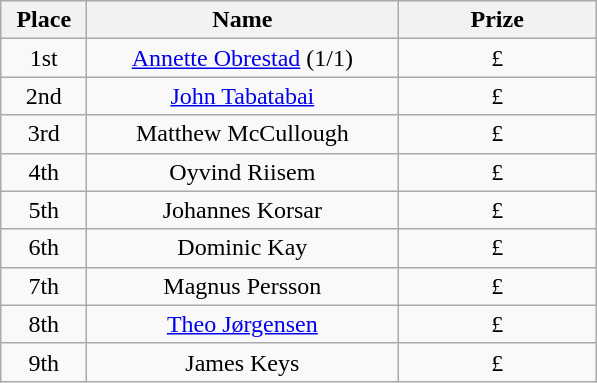<table class="wikitable">
<tr>
<th width="50">Place</th>
<th width="200">Name</th>
<th width="125">Prize</th>
</tr>
<tr>
<td align="center">1st</td>
<td align="center"><a href='#'>Annette Obrestad</a> (1/1)</td>
<td align="center">£</td>
</tr>
<tr>
<td align="center">2nd</td>
<td align="center"><a href='#'>John Tabatabai</a></td>
<td align="center">£</td>
</tr>
<tr>
<td align="center">3rd</td>
<td align="center">Matthew McCullough</td>
<td align="center">£</td>
</tr>
<tr>
<td align="center">4th</td>
<td align="center">Oyvind Riisem</td>
<td align="center">£</td>
</tr>
<tr>
<td align="center">5th</td>
<td align="center">Johannes Korsar</td>
<td align="center">£</td>
</tr>
<tr>
<td align="center">6th</td>
<td align="center">Dominic Kay</td>
<td align="center">£</td>
</tr>
<tr>
<td align="center">7th</td>
<td align="center">Magnus Persson</td>
<td align="center">£</td>
</tr>
<tr>
<td align="center">8th</td>
<td align="center"><a href='#'>Theo Jørgensen</a></td>
<td align="center">£</td>
</tr>
<tr>
<td align="center">9th</td>
<td align="center">James Keys</td>
<td align="center">£</td>
</tr>
</table>
